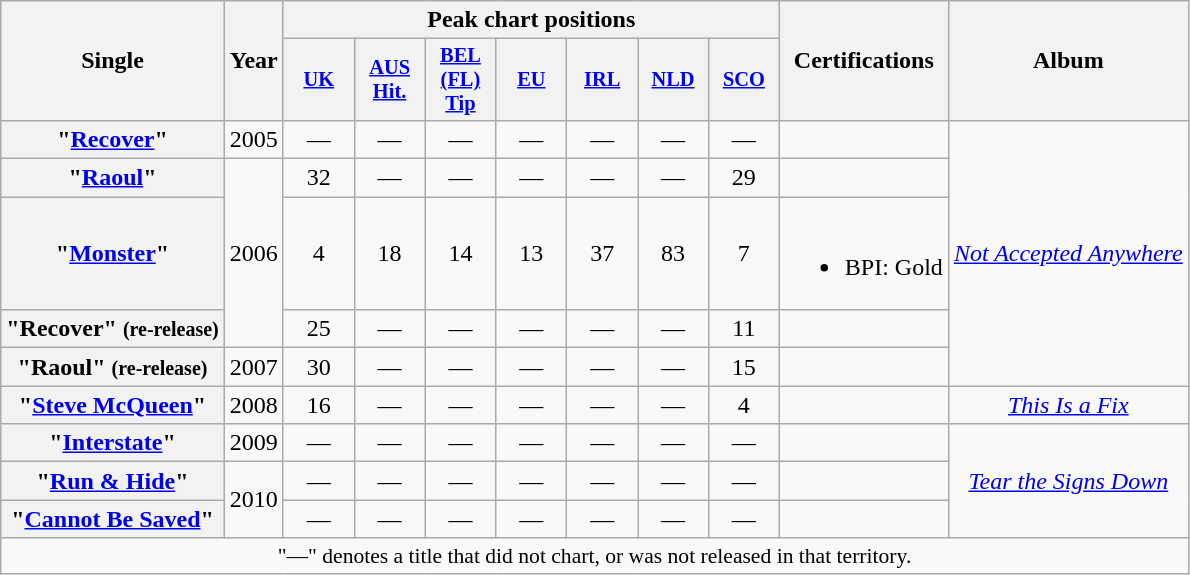<table class="wikitable plainrowheaders" style="text-align:center;">
<tr>
<th rowspan="2">Single</th>
<th rowspan="2">Year</th>
<th colspan="7">Peak chart positions</th>
<th scope="col" rowspan="2">Certifications</th>
<th rowspan="2">Album</th>
</tr>
<tr>
<th style="width:3em;font-size:85%"><a href='#'>UK</a><br></th>
<th style="width:3em;font-size:85%"><a href='#'>AUS<br>Hit.</a><br></th>
<th style="width:3em;font-size:85%"><a href='#'>BEL<br>(FL)<br>Tip</a><br></th>
<th style="width:3em;font-size:85%"><a href='#'>EU</a><br></th>
<th style="width:3em;font-size:85%"><a href='#'>IRL</a><br></th>
<th style="width:3em;font-size:85%"><a href='#'>NLD</a><br></th>
<th style="width:3em;font-size:85%"><a href='#'>SCO</a><br></th>
</tr>
<tr>
<th scope="row">"<a href='#'>Recover</a>"</th>
<td>2005</td>
<td>—</td>
<td>—</td>
<td>—</td>
<td>—</td>
<td>—</td>
<td>—</td>
<td>—</td>
<td></td>
<td rowspan="5"><em><a href='#'>Not Accepted Anywhere</a></em></td>
</tr>
<tr>
<th scope="row">"<a href='#'>Raoul</a>"</th>
<td rowspan="3">2006</td>
<td>32</td>
<td>—</td>
<td>—</td>
<td>—</td>
<td>—</td>
<td>—</td>
<td>29</td>
<td></td>
</tr>
<tr>
<th scope="row">"<a href='#'>Monster</a>"</th>
<td>4</td>
<td>18</td>
<td>14</td>
<td>13</td>
<td>37</td>
<td>83</td>
<td>7</td>
<td><br><ul><li>BPI: Gold</li></ul></td>
</tr>
<tr>
<th scope="row">"Recover" <small>(re-release)</small></th>
<td>25</td>
<td>—</td>
<td>—</td>
<td>—</td>
<td>—</td>
<td>—</td>
<td>11</td>
<td></td>
</tr>
<tr>
<th scope="row">"Raoul" <small>(re-release)</small></th>
<td>2007</td>
<td>30</td>
<td>—</td>
<td>—</td>
<td>—</td>
<td>—</td>
<td>—</td>
<td>15</td>
<td></td>
</tr>
<tr>
<th scope="row">"<a href='#'>Steve McQueen</a>"</th>
<td>2008</td>
<td>16</td>
<td>—</td>
<td>—</td>
<td>—</td>
<td>—</td>
<td>—</td>
<td>4</td>
<td></td>
<td><em><a href='#'>This Is a Fix</a></em></td>
</tr>
<tr>
<th scope="row">"<a href='#'>Interstate</a>"</th>
<td>2009</td>
<td>—</td>
<td>—</td>
<td>—</td>
<td>—</td>
<td>—</td>
<td>—</td>
<td>—</td>
<td></td>
<td rowspan="3"><em><a href='#'>Tear the Signs Down</a></em></td>
</tr>
<tr>
<th scope="row">"<a href='#'>Run & Hide</a>"</th>
<td rowspan="2">2010</td>
<td>—</td>
<td>—</td>
<td>—</td>
<td>—</td>
<td>—</td>
<td>—</td>
<td>—</td>
<td></td>
</tr>
<tr>
<th scope="row">"<a href='#'>Cannot Be Saved</a>"</th>
<td>—</td>
<td>—</td>
<td>—</td>
<td>—</td>
<td>—</td>
<td>—</td>
<td>—</td>
<td></td>
</tr>
<tr>
<td colspan="12" style="font-size:90%">"—" denotes a title that did not chart, or was not released in that territory.</td>
</tr>
</table>
